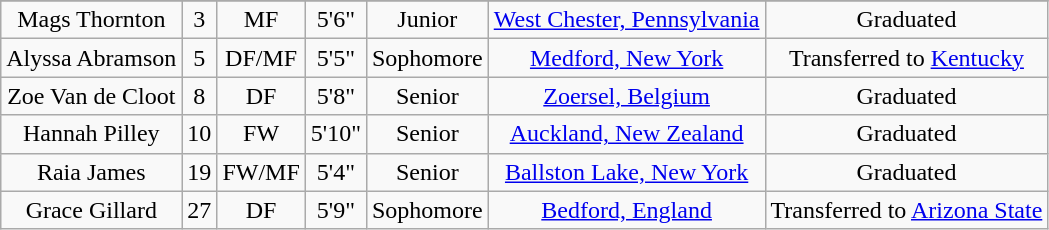<table class="wikitable sortable" style="text-align:center;" border="1">
<tr align=center>
</tr>
<tr>
<td>Mags Thornton</td>
<td>3</td>
<td>MF</td>
<td>5'6"</td>
<td>Junior</td>
<td><a href='#'>West Chester, Pennsylvania</a></td>
<td>Graduated</td>
</tr>
<tr>
<td>Alyssa Abramson</td>
<td>5</td>
<td>DF/MF</td>
<td>5'5"</td>
<td>Sophomore</td>
<td><a href='#'>Medford, New York</a></td>
<td>Transferred to <a href='#'>Kentucky</a></td>
</tr>
<tr>
<td>Zoe Van de Cloot</td>
<td>8</td>
<td>DF</td>
<td>5'8"</td>
<td>Senior</td>
<td><a href='#'>Zoersel, Belgium</a></td>
<td>Graduated</td>
</tr>
<tr>
<td>Hannah Pilley</td>
<td>10</td>
<td>FW</td>
<td>5'10"</td>
<td>Senior</td>
<td><a href='#'>Auckland, New Zealand</a></td>
<td>Graduated</td>
</tr>
<tr>
<td>Raia James</td>
<td>19</td>
<td>FW/MF</td>
<td>5'4"</td>
<td>Senior</td>
<td><a href='#'>Ballston Lake, New York</a></td>
<td>Graduated</td>
</tr>
<tr>
<td>Grace Gillard</td>
<td>27</td>
<td>DF</td>
<td>5'9"</td>
<td>Sophomore</td>
<td><a href='#'>Bedford, England</a></td>
<td>Transferred to <a href='#'>Arizona State</a></td>
</tr>
</table>
